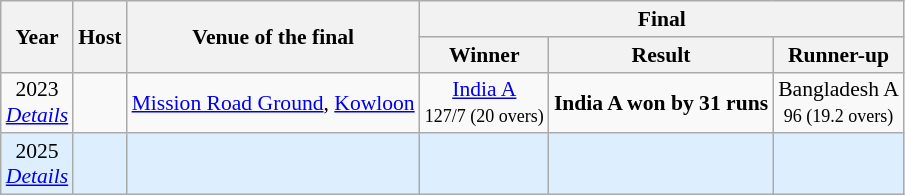<table class="wikitable" style="font-size:90%; text-align: center;">
<tr>
<th rowspan=2>Year</th>
<th rowspan=2>Host</th>
<th rowspan=2>Venue of the final</th>
<th colspan=3>Final</th>
</tr>
<tr>
<th>Winner</th>
<th>Result</th>
<th>Runner-up</th>
</tr>
<tr>
<td>2023<br><em><a href='#'>Details</a></em></td>
<td></td>
<td><a href='#'>Mission Road Ground</a>, <a href='#'>Kowloon</a></td>
<td> <a href='#'>India A</a><br><small>127/7 (20 overs)</small></td>
<td><strong>India A won by 31 runs</strong><br><small></small></td>
<td> Bangladesh A<br><small>96 (19.2 overs)</small></td>
</tr>
<tr style="background:#ddeeff">
<td>2025<br><em><a href='#'>Details</a></em></td>
<td style="text-align:left;"></td>
<td></td>
<td></td>
<td></td>
<td></td>
</tr>
</table>
